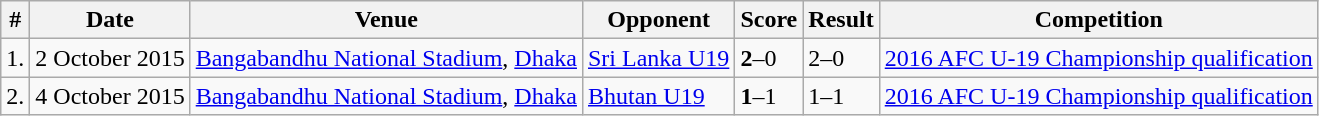<table class="wikitable">
<tr>
<th>#</th>
<th>Date</th>
<th>Venue</th>
<th>Opponent</th>
<th>Score</th>
<th>Result</th>
<th>Competition</th>
</tr>
<tr>
<td>1.</td>
<td>2 October 2015</td>
<td><a href='#'>Bangabandhu National Stadium</a>, <a href='#'>Dhaka</a></td>
<td> <a href='#'>Sri Lanka U19</a></td>
<td><strong>2</strong>–0</td>
<td>2–0</td>
<td><a href='#'>2016 AFC U-19 Championship qualification</a></td>
</tr>
<tr>
<td>2.</td>
<td>4 October 2015</td>
<td><a href='#'>Bangabandhu National Stadium</a>, <a href='#'>Dhaka</a></td>
<td> <a href='#'>Bhutan U19</a></td>
<td><strong>1</strong>–1</td>
<td>1–1</td>
<td><a href='#'>2016 AFC U-19 Championship qualification</a></td>
</tr>
</table>
